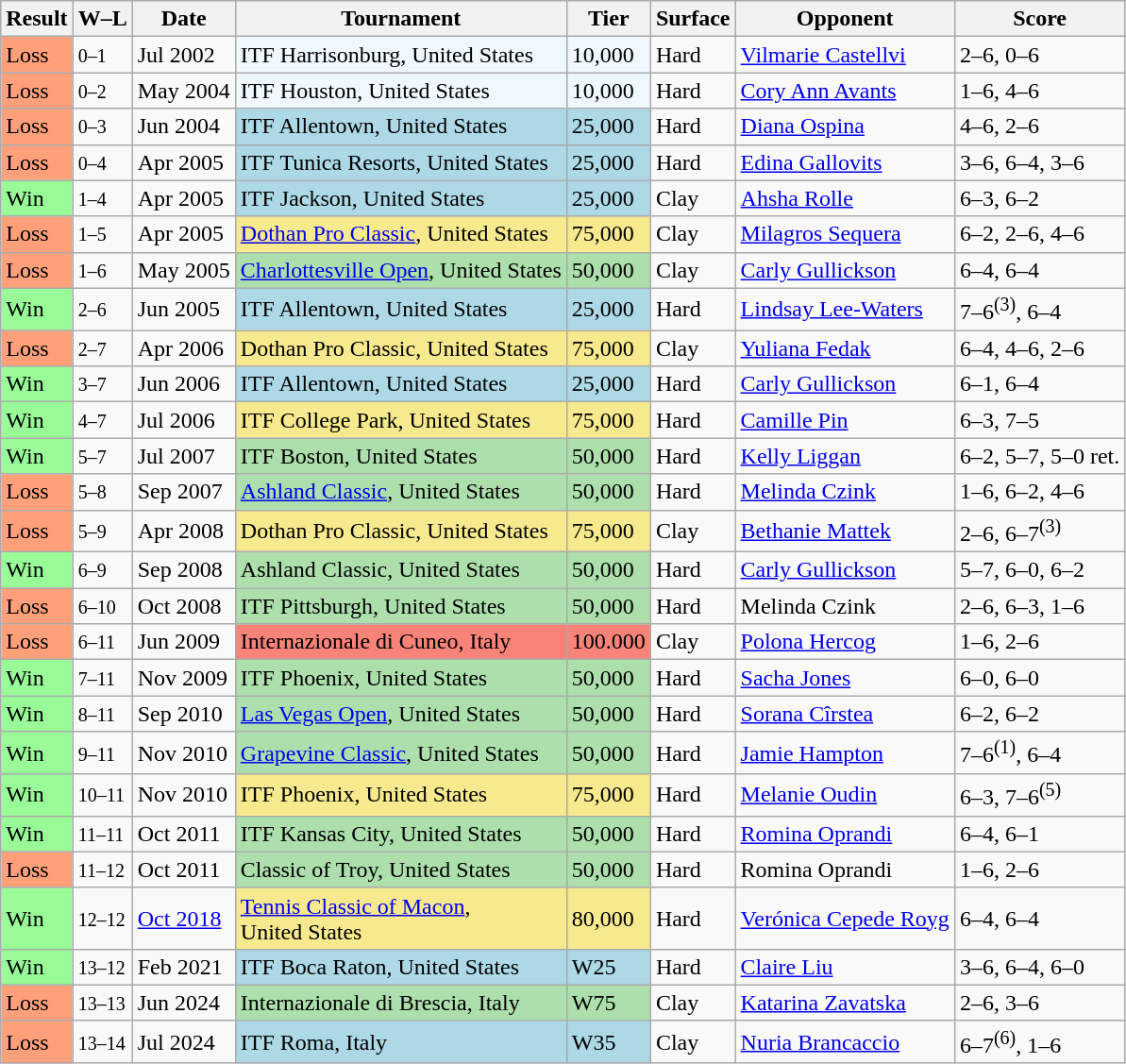<table class="sortable wikitable">
<tr>
<th>Result</th>
<th class="unsortable">W–L</th>
<th>Date</th>
<th>Tournament</th>
<th>Tier</th>
<th>Surface</th>
<th>Opponent</th>
<th class="unsortable">Score</th>
</tr>
<tr>
<td bgcolor="FFA07A">Loss</td>
<td><small>0–1</small></td>
<td>Jul 2002</td>
<td style="background:#f0f8ff;">ITF Harrisonburg, United States</td>
<td style="background:#f0f8ff;">10,000</td>
<td>Hard</td>
<td> <a href='#'>Vilmarie Castellvi</a></td>
<td>2–6, 0–6</td>
</tr>
<tr>
<td bgcolor="FFA07A">Loss</td>
<td><small>0–2</small></td>
<td>May 2004</td>
<td style="background:#f0f8ff;">ITF Houston, United States</td>
<td style="background:#f0f8ff;">10,000</td>
<td>Hard</td>
<td> <a href='#'>Cory Ann Avants</a></td>
<td>1–6, 4–6</td>
</tr>
<tr>
<td bgcolor="FFA07A">Loss</td>
<td><small>0–3</small></td>
<td>Jun 2004</td>
<td style="background:lightblue;">ITF Allentown, United States</td>
<td style="background:lightblue;">25,000</td>
<td>Hard</td>
<td> <a href='#'>Diana Ospina</a></td>
<td>4–6, 2–6</td>
</tr>
<tr>
<td bgcolor="FFA07A">Loss</td>
<td><small>0–4</small></td>
<td>Apr 2005</td>
<td style="background:lightblue;">ITF Tunica Resorts, United States</td>
<td style="background:lightblue;">25,000</td>
<td>Hard</td>
<td> <a href='#'>Edina Gallovits</a></td>
<td>3–6, 6–4, 3–6</td>
</tr>
<tr>
<td bgcolor=98FB98>Win</td>
<td><small>1–4</small></td>
<td>Apr 2005</td>
<td style="background:lightblue;">ITF Jackson, United States</td>
<td style="background:lightblue;">25,000</td>
<td>Clay</td>
<td> <a href='#'>Ahsha Rolle</a></td>
<td>6–3, 6–2</td>
</tr>
<tr>
<td bgcolor="FFA07A">Loss</td>
<td><small>1–5</small></td>
<td>Apr 2005</td>
<td style="background:#f7e98e;"><a href='#'>Dothan Pro Classic</a>, United States</td>
<td style="background:#f7e98e;">75,000</td>
<td>Clay</td>
<td> <a href='#'>Milagros Sequera</a></td>
<td>6–2, 2–6, 4–6</td>
</tr>
<tr>
<td bgcolor="FFA07A">Loss</td>
<td><small>1–6</small></td>
<td>May 2005</td>
<td style="background:#addfad;"><a href='#'>Charlottesville Open</a>, United States</td>
<td style="background:#addfad;">50,000</td>
<td>Clay</td>
<td> <a href='#'>Carly Gullickson</a></td>
<td>6–4, 6–4</td>
</tr>
<tr>
<td bgcolor=98FB98>Win</td>
<td><small>2–6</small></td>
<td>Jun 2005</td>
<td style="background:lightblue;">ITF Allentown, United States</td>
<td style="background:lightblue;">25,000</td>
<td>Hard</td>
<td> <a href='#'>Lindsay Lee-Waters</a></td>
<td>7–6<sup>(3)</sup>, 6–4</td>
</tr>
<tr>
<td bgcolor="FFA07A">Loss</td>
<td><small>2–7</small></td>
<td>Apr 2006</td>
<td style="background:#f7e98e;">Dothan Pro Classic, United States</td>
<td style="background:#f7e98e;">75,000</td>
<td>Clay</td>
<td> <a href='#'>Yuliana Fedak</a></td>
<td>6–4, 4–6, 2–6</td>
</tr>
<tr>
<td bgcolor=98FB98>Win</td>
<td><small>3–7</small></td>
<td>Jun 2006</td>
<td style="background:lightblue;">ITF Allentown, United States</td>
<td style="background:lightblue;">25,000</td>
<td>Hard</td>
<td> <a href='#'>Carly Gullickson</a></td>
<td>6–1, 6–4</td>
</tr>
<tr>
<td bgcolor=98FB98>Win</td>
<td><small>4–7</small></td>
<td>Jul 2006</td>
<td style="background:#f7e98e;">ITF College Park, United States</td>
<td style="background:#f7e98e;">75,000</td>
<td>Hard</td>
<td> <a href='#'>Camille Pin</a></td>
<td>6–3, 7–5</td>
</tr>
<tr>
<td bgcolor=98FB98>Win</td>
<td><small>5–7</small></td>
<td>Jul 2007</td>
<td style="background:#addfad;">ITF Boston, United States</td>
<td style="background:#addfad;">50,000</td>
<td>Hard</td>
<td> <a href='#'>Kelly Liggan</a></td>
<td>6–2, 5–7, 5–0 ret.</td>
</tr>
<tr>
<td bgcolor="FFA07A">Loss</td>
<td><small>5–8</small></td>
<td>Sep 2007</td>
<td style="background:#addfad;"><a href='#'>Ashland Classic</a>, United States</td>
<td style="background:#addfad;">50,000</td>
<td>Hard</td>
<td> <a href='#'>Melinda Czink</a></td>
<td>1–6, 6–2, 4–6</td>
</tr>
<tr>
<td bgcolor="FFA07A">Loss</td>
<td><small>5–9</small></td>
<td>Apr 2008</td>
<td style="background:#f7e98e;">Dothan Pro Classic, United States</td>
<td style="background:#f7e98e;">75,000</td>
<td>Clay</td>
<td> <a href='#'>Bethanie Mattek</a></td>
<td>2–6, 6–7<sup>(3)</sup></td>
</tr>
<tr>
<td bgcolor=98FB98>Win</td>
<td><small>6–9</small></td>
<td>Sep 2008</td>
<td style="background:#addfad;">Ashland Classic, United States</td>
<td style="background:#addfad;">50,000</td>
<td>Hard</td>
<td> <a href='#'>Carly Gullickson</a></td>
<td>5–7, 6–0, 6–2</td>
</tr>
<tr>
<td bgcolor="FFA07A">Loss</td>
<td><small>6–10</small></td>
<td>Oct 2008</td>
<td style="background:#addfad;">ITF Pittsburgh, United States</td>
<td style="background:#addfad;">50,000</td>
<td>Hard</td>
<td> Melinda Czink</td>
<td>2–6, 6–3, 1–6</td>
</tr>
<tr>
<td bgcolor="FFA07A">Loss</td>
<td><small>6–11</small></td>
<td>Jun 2009</td>
<td style="background:#f88379;">Internazionale di Cuneo, Italy</td>
<td style="background:#f88379;">100.000</td>
<td>Clay</td>
<td> <a href='#'>Polona Hercog</a></td>
<td>1–6, 2–6</td>
</tr>
<tr>
<td bgcolor=98FB98>Win</td>
<td><small>7–11</small></td>
<td>Nov 2009</td>
<td style="background:#addfad;">ITF Phoenix, United States</td>
<td style="background:#addfad;">50,000</td>
<td>Hard</td>
<td> <a href='#'>Sacha Jones</a></td>
<td>6–0, 6–0</td>
</tr>
<tr>
<td bgcolor=98FB98>Win</td>
<td><small>8–11</small></td>
<td>Sep 2010</td>
<td style="background:#addfad;"><a href='#'>Las Vegas Open</a>, United States</td>
<td style="background:#addfad;">50,000</td>
<td>Hard</td>
<td> <a href='#'>Sorana Cîrstea</a></td>
<td>6–2, 6–2</td>
</tr>
<tr>
<td bgcolor=98FB98>Win</td>
<td><small>9–11</small></td>
<td>Nov 2010</td>
<td style="background:#addfad;"><a href='#'>Grapevine Classic</a>, United States</td>
<td style="background:#addfad;">50,000</td>
<td>Hard</td>
<td> <a href='#'>Jamie Hampton</a></td>
<td>7–6<sup>(1)</sup>, 6–4</td>
</tr>
<tr>
<td bgcolor=98FB98>Win</td>
<td><small>10–11</small></td>
<td>Nov 2010</td>
<td style="background:#f7e98e;">ITF Phoenix, United States</td>
<td style="background:#f7e98e;">75,000</td>
<td>Hard</td>
<td> <a href='#'>Melanie Oudin</a></td>
<td>6–3, 7–6<sup>(5)</sup></td>
</tr>
<tr>
<td bgcolor=98FB98>Win</td>
<td><small>11–11</small></td>
<td>Oct 2011</td>
<td style="background:#addfad;">ITF Kansas City, United States</td>
<td style="background:#addfad;">50,000</td>
<td>Hard</td>
<td> <a href='#'>Romina Oprandi</a></td>
<td>6–4, 6–1</td>
</tr>
<tr>
<td bgcolor="FFA07A">Loss</td>
<td><small>11–12</small></td>
<td>Oct 2011</td>
<td style="background:#addfad;">Classic of Troy, United States</td>
<td style="background:#addfad;">50,000</td>
<td>Hard</td>
<td> Romina Oprandi</td>
<td>1–6, 2–6</td>
</tr>
<tr>
<td bgcolor=98FB98>Win</td>
<td><small>12–12</small></td>
<td><a href='#'>Oct 2018</a></td>
<td style="background:#f7e98e;"><a href='#'>Tennis Classic of Macon</a>,<br>United States</td>
<td style="background:#f7e98e;">80,000</td>
<td>Hard</td>
<td> <a href='#'>Verónica Cepede Royg</a></td>
<td>6–4, 6–4</td>
</tr>
<tr>
<td bgcolor=98FB98>Win</td>
<td><small>13–12</small></td>
<td>Feb 2021</td>
<td style="background:lightblue;">ITF Boca Raton, United States</td>
<td style="background:lightblue;">W25</td>
<td>Hard</td>
<td> <a href='#'>Claire Liu</a></td>
<td>3–6, 6–4, 6–0</td>
</tr>
<tr>
<td bgcolor="FFA07A">Loss</td>
<td><small>13–13</small></td>
<td>Jun 2024</td>
<td style="background:#addfad;">Internazionale di Brescia, Italy</td>
<td style="background:#addfad;">W75</td>
<td>Clay</td>
<td> <a href='#'>Katarina Zavatska</a></td>
<td>2–6, 3–6</td>
</tr>
<tr>
<td bgcolor="FFA07A">Loss</td>
<td><small>13–14</small></td>
<td>Jul 2024</td>
<td style="background:lightblue;">ITF Roma, Italy</td>
<td style="background:lightblue;">W35</td>
<td>Clay</td>
<td> <a href='#'>Nuria Brancaccio</a></td>
<td>6–7<sup>(6)</sup>, 1–6</td>
</tr>
</table>
